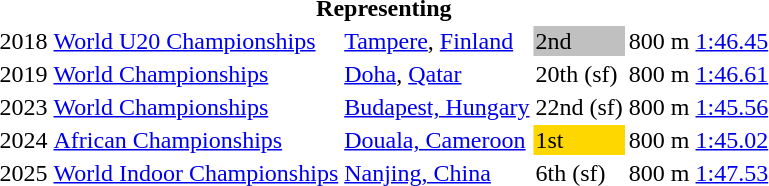<table>
<tr>
<th colspan="6">Representing </th>
</tr>
<tr>
<td>2018</td>
<td><a href='#'>World U20 Championships</a></td>
<td><a href='#'>Tampere</a>, <a href='#'>Finland</a></td>
<td bgcolor="silver">2nd</td>
<td>800 m</td>
<td><a href='#'>1:46.45</a></td>
</tr>
<tr>
<td>2019</td>
<td><a href='#'>World Championships</a></td>
<td><a href='#'>Doha</a>, <a href='#'>Qatar</a></td>
<td>20th (sf)</td>
<td>800 m</td>
<td><a href='#'>1:46.61</a></td>
</tr>
<tr>
<td>2023</td>
<td><a href='#'>World Championships</a></td>
<td><a href='#'>Budapest, Hungary</a></td>
<td>22nd (sf)</td>
<td>800 m</td>
<td><a href='#'>1:45.56</a></td>
</tr>
<tr>
<td>2024</td>
<td><a href='#'>African Championships</a></td>
<td><a href='#'>Douala, Cameroon</a></td>
<td bgcolor=gold>1st</td>
<td>800 m</td>
<td><a href='#'>1:45.02</a></td>
</tr>
<tr>
<td>2025</td>
<td><a href='#'>World Indoor Championships</a></td>
<td><a href='#'>Nanjing, China</a></td>
<td>6th (sf)</td>
<td>800 m</td>
<td><a href='#'>1:47.53</a></td>
</tr>
</table>
